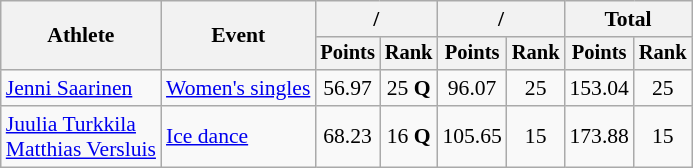<table class="wikitable" style="font-size:90%">
<tr>
<th rowspan="2">Athlete</th>
<th rowspan="2">Event</th>
<th colspan="2"> / </th>
<th colspan="2"> / </th>
<th colspan="2">Total</th>
</tr>
<tr style="font-size:95%">
<th>Points</th>
<th>Rank</th>
<th>Points</th>
<th>Rank</th>
<th>Points</th>
<th>Rank</th>
</tr>
<tr align=center>
<td align=left><a href='#'>Jenni Saarinen</a></td>
<td align=left><a href='#'>Women's singles</a></td>
<td>56.97</td>
<td>25 <strong>Q</strong></td>
<td>96.07</td>
<td>25</td>
<td>153.04</td>
<td>25</td>
</tr>
<tr align=center>
<td align=left><a href='#'>Juulia Turkkila</a><br><a href='#'>Matthias Versluis</a></td>
<td align=left><a href='#'>Ice dance</a></td>
<td>68.23</td>
<td>16 <strong>Q</strong></td>
<td>105.65</td>
<td>15</td>
<td>173.88</td>
<td>15</td>
</tr>
</table>
